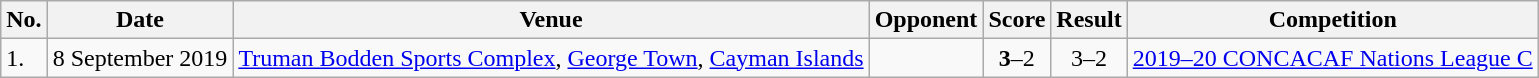<table class="wikitable" style="font-size:100%;">
<tr>
<th>No.</th>
<th>Date</th>
<th>Venue</th>
<th>Opponent</th>
<th>Score</th>
<th>Result</th>
<th>Competition</th>
</tr>
<tr>
<td>1.</td>
<td>8 September 2019</td>
<td><a href='#'>Truman Bodden Sports Complex</a>, <a href='#'>George Town</a>, <a href='#'>Cayman Islands</a></td>
<td></td>
<td align=center><strong>3</strong>–2</td>
<td align=center>3–2</td>
<td><a href='#'>2019–20 CONCACAF Nations League C</a></td>
</tr>
</table>
